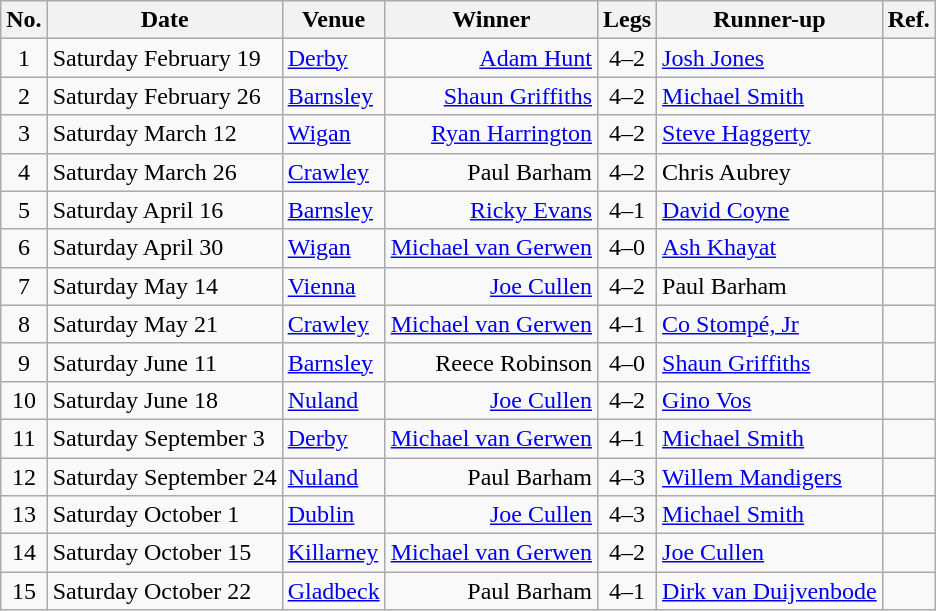<table class="wikitable">
<tr>
<th>No.</th>
<th>Date</th>
<th>Venue</th>
<th>Winner</th>
<th>Legs</th>
<th>Runner-up</th>
<th>Ref.</th>
</tr>
<tr>
<td align=center>1</td>
<td>Saturday February 19</td>
<td rowspan=1> <a href='#'>Derby</a></td>
<td align=right><a href='#'>Adam Hunt</a> </td>
<td align=center>4–2</td>
<td> <a href='#'>Josh Jones</a></td>
<td align="center"></td>
</tr>
<tr>
<td align=center>2</td>
<td>Saturday February 26</td>
<td rowspan=1> <a href='#'>Barnsley</a></td>
<td align=right><a href='#'>Shaun Griffiths</a> </td>
<td align=center>4–2</td>
<td> <a href='#'>Michael Smith</a></td>
<td align="center"></td>
</tr>
<tr>
<td align=center>3</td>
<td>Saturday March 12</td>
<td rowspan=1> <a href='#'>Wigan</a></td>
<td align=right><a href='#'>Ryan Harrington</a> </td>
<td align=center>4–2</td>
<td> <a href='#'>Steve Haggerty</a></td>
<td align="center"></td>
</tr>
<tr>
<td align=center>4</td>
<td>Saturday March 26</td>
<td rowspan=1> <a href='#'>Crawley</a></td>
<td align=right>Paul Barham </td>
<td align=center>4–2</td>
<td> Chris Aubrey</td>
<td align="center"></td>
</tr>
<tr>
<td align=center>5</td>
<td>Saturday April 16</td>
<td rowspan=1> <a href='#'>Barnsley</a></td>
<td align=right><a href='#'>Ricky Evans</a> </td>
<td align=center>4–1</td>
<td> <a href='#'>David Coyne</a></td>
<td align="center"></td>
</tr>
<tr>
<td align=center>6</td>
<td>Saturday April 30</td>
<td rowspan=1> <a href='#'>Wigan</a></td>
<td align=right><a href='#'>Michael van Gerwen</a> </td>
<td align=center>4–0</td>
<td> <a href='#'>Ash Khayat</a></td>
<td align="center"></td>
</tr>
<tr>
<td align=center>7</td>
<td>Saturday May 14</td>
<td rowspan=1> <a href='#'>Vienna</a></td>
<td align=right><a href='#'>Joe Cullen</a> </td>
<td align=center>4–2</td>
<td> Paul Barham</td>
<td align="center"></td>
</tr>
<tr>
<td align=center>8</td>
<td>Saturday May 21</td>
<td rowspan=1> <a href='#'>Crawley</a></td>
<td align=right><a href='#'>Michael van Gerwen</a> </td>
<td align=center>4–1</td>
<td> <a href='#'>Co Stompé, Jr</a></td>
<td align="center"></td>
</tr>
<tr>
<td align=center>9</td>
<td>Saturday June 11</td>
<td rowspan=1> <a href='#'>Barnsley</a></td>
<td align=right>Reece Robinson </td>
<td align=center>4–0</td>
<td> <a href='#'>Shaun Griffiths</a></td>
<td align="center"></td>
</tr>
<tr>
<td align=center>10</td>
<td>Saturday June 18</td>
<td rowspan=1> <a href='#'>Nuland</a></td>
<td align=right><a href='#'>Joe Cullen</a> </td>
<td align=center>4–2</td>
<td> <a href='#'>Gino Vos</a></td>
<td align="center"></td>
</tr>
<tr>
<td align=center>11</td>
<td>Saturday September 3</td>
<td rowspan=1> <a href='#'>Derby</a></td>
<td align=right><a href='#'>Michael van Gerwen</a> </td>
<td align=center>4–1</td>
<td> <a href='#'>Michael Smith</a></td>
<td align="center"></td>
</tr>
<tr>
<td align=center>12</td>
<td>Saturday September 24</td>
<td rowspan=1> <a href='#'>Nuland</a></td>
<td align=right>Paul Barham </td>
<td align=center>4–3</td>
<td> <a href='#'>Willem Mandigers</a></td>
<td align="center"></td>
</tr>
<tr>
<td align=center>13</td>
<td>Saturday October 1</td>
<td rowspan=1> <a href='#'>Dublin</a></td>
<td align=right><a href='#'>Joe Cullen</a> </td>
<td align=center>4–3</td>
<td> <a href='#'>Michael Smith</a></td>
<td align="center"></td>
</tr>
<tr>
<td align=center>14</td>
<td>Saturday October 15</td>
<td rowspan=1> <a href='#'>Killarney</a></td>
<td align=right><a href='#'>Michael van Gerwen</a> </td>
<td align=center>4–2</td>
<td> <a href='#'>Joe Cullen</a></td>
<td align="center"></td>
</tr>
<tr>
<td align=center>15</td>
<td>Saturday October 22</td>
<td rowspan=1> <a href='#'>Gladbeck</a></td>
<td align=right>Paul Barham </td>
<td align=center>4–1</td>
<td> <a href='#'>Dirk van Duijvenbode</a></td>
<td align="center"></td>
</tr>
</table>
